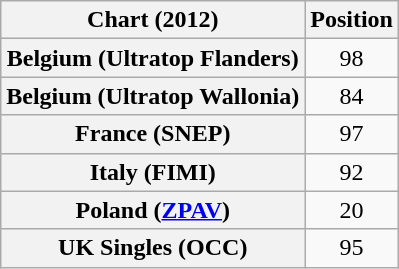<table class="wikitable sortable plainrowheaders" style="text-align:center">
<tr>
<th scope="col">Chart (2012)</th>
<th scope="col">Position</th>
</tr>
<tr>
<th scope="row">Belgium (Ultratop Flanders)</th>
<td>98</td>
</tr>
<tr>
<th scope="row">Belgium (Ultratop Wallonia)</th>
<td>84</td>
</tr>
<tr>
<th scope="row">France (SNEP)</th>
<td>97</td>
</tr>
<tr>
<th scope="row">Italy (FIMI)</th>
<td>92</td>
</tr>
<tr>
<th scope="row">Poland (<a href='#'>ZPAV</a>)</th>
<td>20</td>
</tr>
<tr>
<th scope="row">UK Singles (OCC)</th>
<td>95</td>
</tr>
</table>
